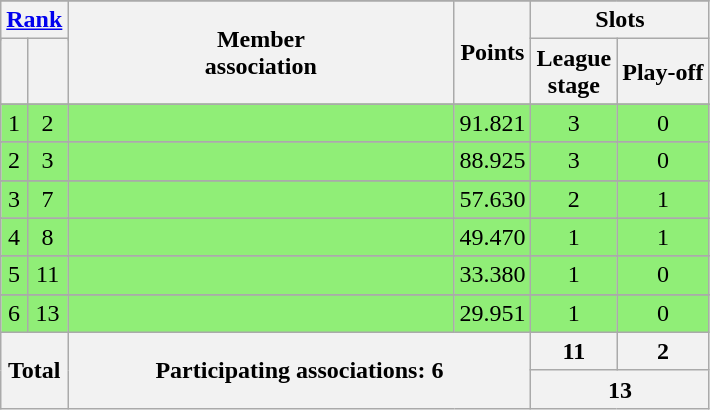<table class="wikitable" style="text-align:center">
<tr>
</tr>
<tr>
<th colspan=2 rowspan=2><a href='#'>Rank</a></th>
<th rowspan=3 width=250>Member<br>association</th>
<th rowspan=3>Points</th>
<th colspan=4>Slots</th>
</tr>
<tr>
<th rowspan=2>League<br>stage</th>
<th rowspan=2>Play-off</th>
</tr>
<tr>
<th></th>
<th></th>
</tr>
<tr>
</tr>
<tr bgcolor=#90ee77>
<td>1</td>
<td>2</td>
<td align=left></td>
<td>91.821</td>
<td>3</td>
<td>0</td>
</tr>
<tr>
</tr>
<tr bgcolor=#90ee77>
<td>2</td>
<td>3</td>
<td align=left></td>
<td>88.925</td>
<td>3</td>
<td>0</td>
</tr>
<tr>
</tr>
<tr bgcolor=#90ee77>
<td>3</td>
<td>7</td>
<td align=left></td>
<td>57.630</td>
<td>2</td>
<td>1</td>
</tr>
<tr>
</tr>
<tr bgcolor=#90ee77>
<td>4</td>
<td>8</td>
<td align=left></td>
<td>49.470</td>
<td>1</td>
<td>1</td>
</tr>
<tr>
</tr>
<tr bgcolor=#90ee77>
<td>5</td>
<td>11</td>
<td align=left></td>
<td>33.380</td>
<td>1</td>
<td>0</td>
</tr>
<tr>
</tr>
<tr bgcolor=#90ee77>
<td>6</td>
<td>13</td>
<td align=left></td>
<td>29.951</td>
<td>1</td>
<td>0</td>
</tr>
<tr>
<th colspan=2 rowspan=2>Total</th>
<th colspan=2 rowspan=2>Participating associations: 6</th>
<th>11</th>
<th>2</th>
</tr>
<tr>
<th colspan=3>13</th>
</tr>
</table>
